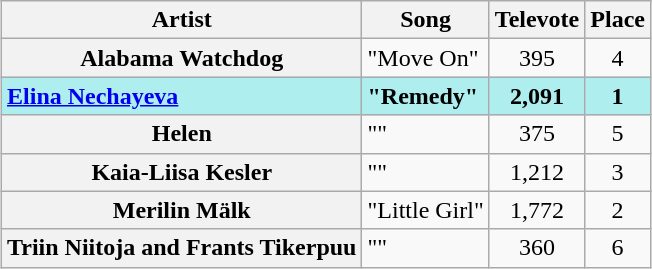<table class="sortable wikitable plainrowheaders" style="margin: 1em auto 1em auto; text-align:center;">
<tr>
<th scope="col">Artist</th>
<th scope="col">Song</th>
<th scope="col">Televote</th>
<th scope="col">Place</th>
</tr>
<tr>
<th scope="row" align="left">Alabama Watchdog</th>
<td align="left">"Move On"</td>
<td>395</td>
<td>4</td>
</tr>
<tr style="font-weight:bold; background:paleturquoise;">
<td align="left" ! scope="row" font-weight:bold; background:paleturquoise;"><a href='#'>Elina Nechayeva</a></td>
<td align="left">"Remedy"</td>
<td>2,091</td>
<td>1</td>
</tr>
<tr>
<th scope="row" align="left">Helen</th>
<td align="left">""</td>
<td>375</td>
<td>5</td>
</tr>
<tr>
<th scope="row" align="left">Kaia-Liisa Kesler</th>
<td align="left">""</td>
<td>1,212</td>
<td>3</td>
</tr>
<tr>
<th scope="row" align="left">Merilin Mälk</th>
<td align="left">"Little Girl"</td>
<td>1,772</td>
<td>2</td>
</tr>
<tr>
<th scope="row" align="left">Triin Niitoja and Frants Tikerpuu</th>
<td align="left">""</td>
<td>360</td>
<td>6</td>
</tr>
</table>
